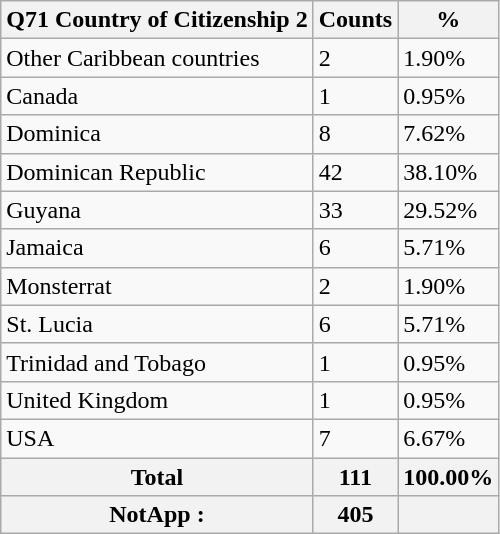<table class="wikitable sortable">
<tr>
<th>Q71 Country of Citizenship 2</th>
<th>Counts</th>
<th>%</th>
</tr>
<tr>
<td>Other Caribbean countries</td>
<td>2</td>
<td>1.90%</td>
</tr>
<tr>
<td>Canada</td>
<td>1</td>
<td>0.95%</td>
</tr>
<tr>
<td>Dominica</td>
<td>8</td>
<td>7.62%</td>
</tr>
<tr>
<td>Dominican Republic</td>
<td>42</td>
<td>38.10%</td>
</tr>
<tr>
<td>Guyana</td>
<td>33</td>
<td>29.52%</td>
</tr>
<tr>
<td>Jamaica</td>
<td>6</td>
<td>5.71%</td>
</tr>
<tr>
<td>Monsterrat</td>
<td>2</td>
<td>1.90%</td>
</tr>
<tr>
<td>St. Lucia</td>
<td>6</td>
<td>5.71%</td>
</tr>
<tr>
<td>Trinidad and Tobago</td>
<td>1</td>
<td>0.95%</td>
</tr>
<tr>
<td>United Kingdom</td>
<td>1</td>
<td>0.95%</td>
</tr>
<tr>
<td>USA</td>
<td>7</td>
<td>6.67%</td>
</tr>
<tr>
<th>Total</th>
<th>111</th>
<th>100.00%</th>
</tr>
<tr>
<th>NotApp :</th>
<th>405</th>
<th></th>
</tr>
</table>
